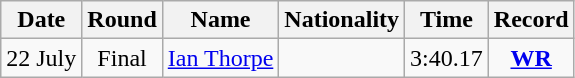<table class="wikitable" style="text-align:center">
<tr>
<th>Date</th>
<th>Round</th>
<th>Name</th>
<th>Nationality</th>
<th>Time</th>
<th>Record</th>
</tr>
<tr>
<td>22 July</td>
<td>Final</td>
<td align="left"><a href='#'>Ian Thorpe</a></td>
<td align="left"></td>
<td>3:40.17</td>
<td><strong><a href='#'>WR</a></strong></td>
</tr>
</table>
